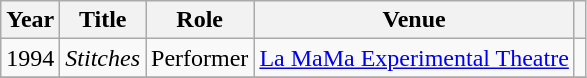<table class="wikitable sortable">
<tr>
<th>Year</th>
<th>Title</th>
<th>Role</th>
<th>Venue</th>
<th class="unsortable"></th>
</tr>
<tr>
<td>1994</td>
<td><em>Stitches</em></td>
<td rowspan="1">Performer</td>
<td rowspan="1"><a href='#'>La MaMa Experimental Theatre</a></td>
<td rowspan="1" style="text-align:center;"></td>
</tr>
<tr>
</tr>
</table>
